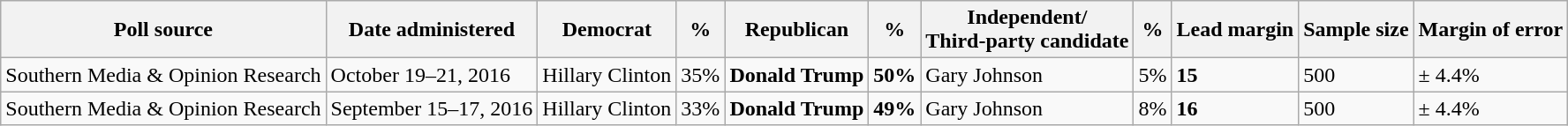<table class="wikitable">
<tr>
<th>Poll source</th>
<th>Date administered</th>
<th>Democrat</th>
<th>%</th>
<th>Republican</th>
<th>%</th>
<th>Independent/<br>Third-party candidate</th>
<th>%</th>
<th>Lead margin</th>
<th>Sample size</th>
<th>Margin of error</th>
</tr>
<tr>
<td>Southern Media & Opinion Research</td>
<td>October 19–21, 2016</td>
<td>Hillary Clinton</td>
<td>35%</td>
<td><strong>Donald Trump</strong></td>
<td><strong>50%</strong></td>
<td>Gary Johnson</td>
<td>5%</td>
<td><strong>15</strong></td>
<td>500</td>
<td>± 4.4%</td>
</tr>
<tr>
<td>Southern Media & Opinion Research</td>
<td>September 15–17, 2016</td>
<td>Hillary Clinton</td>
<td>33%</td>
<td><strong>Donald Trump</strong></td>
<td><strong>49%</strong></td>
<td>Gary Johnson</td>
<td>8%</td>
<td><strong>16</strong></td>
<td>500</td>
<td>± 4.4%</td>
</tr>
</table>
